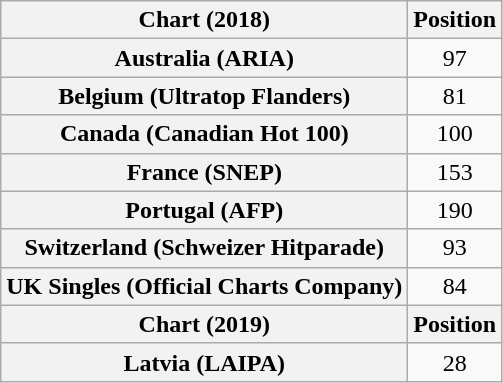<table class="wikitable sortable plainrowheaders" style="text-align:center">
<tr>
<th scope="col">Chart (2018)</th>
<th scope="col">Position</th>
</tr>
<tr>
<th scope="row">Australia (ARIA)</th>
<td>97</td>
</tr>
<tr>
<th scope="row">Belgium (Ultratop Flanders)</th>
<td>81</td>
</tr>
<tr>
<th scope="row">Canada (Canadian Hot 100)</th>
<td>100</td>
</tr>
<tr>
<th scope="row">France (SNEP)</th>
<td>153</td>
</tr>
<tr>
<th scope="row">Portugal (AFP)</th>
<td>190</td>
</tr>
<tr>
<th scope="row">Switzerland (Schweizer Hitparade)</th>
<td>93</td>
</tr>
<tr>
<th scope="row">UK Singles (Official Charts Company)</th>
<td>84</td>
</tr>
<tr>
<th scope="col">Chart (2019)</th>
<th scope="col">Position</th>
</tr>
<tr>
<th scope="row">Latvia (LAIPA)</th>
<td>28</td>
</tr>
</table>
